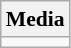<table class="wikitable" style="white-space:nowrap; font-size:90%;">
<tr>
<th>Media</th>
</tr>
<tr>
<td></td>
</tr>
</table>
